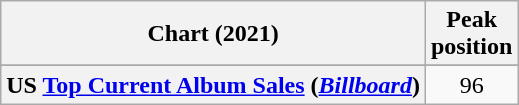<table class="wikitable sortable plainrowheaders" style="text-align:center">
<tr>
<th scope="col">Chart (2021)</th>
<th scope="col">Peak<br>position</th>
</tr>
<tr>
</tr>
<tr>
<th scope="row">US <a href='#'>Top Current Album Sales</a> (<em><a href='#'>Billboard</a></em>)</th>
<td>96</td>
</tr>
</table>
